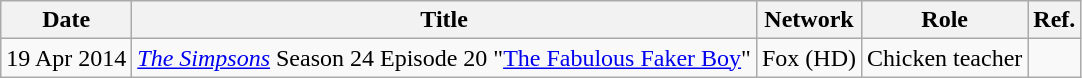<table class="wikitable">
<tr>
<th>Date</th>
<th>Title</th>
<th>Network</th>
<th>Role</th>
<th>Ref.</th>
</tr>
<tr>
<td>19 Apr 2014</td>
<td><em><a href='#'>The Simpsons</a></em> Season 24 Episode 20 "<a href='#'>The Fabulous Faker Boy</a>"</td>
<td>Fox (HD)</td>
<td>Chicken teacher</td>
<td></td>
</tr>
</table>
